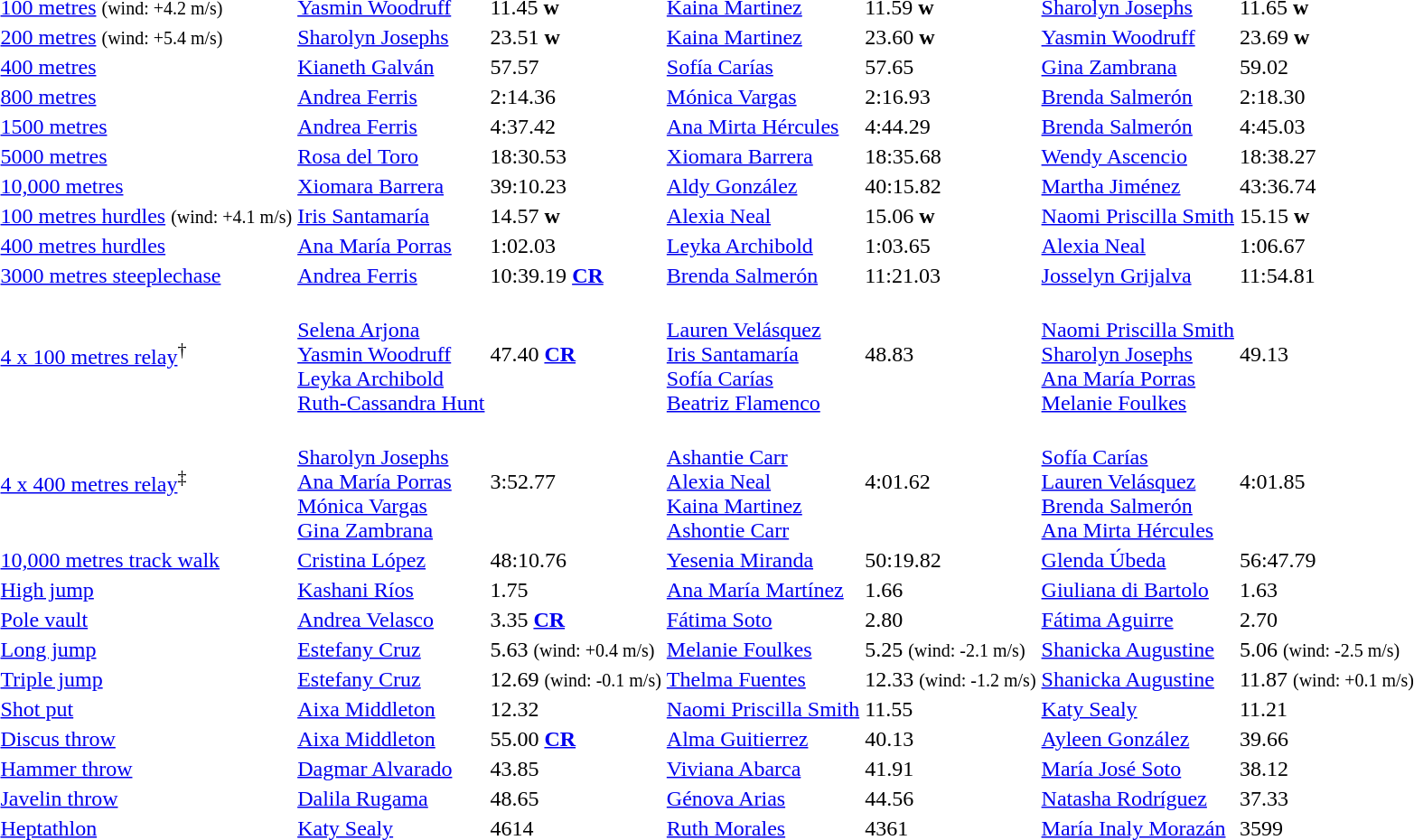<table>
<tr>
<td><a href='#'>100 metres</a> <small>(wind: +4.2 m/s)</small></td>
<td align=left><a href='#'>Yasmin Woodruff</a> <br> </td>
<td>11.45 <strong>w</strong></td>
<td align=left><a href='#'>Kaina Martinez</a> <br> </td>
<td>11.59 <strong>w</strong></td>
<td align=left><a href='#'>Sharolyn Josephs</a> <br> </td>
<td>11.65 <strong>w</strong></td>
</tr>
<tr>
<td><a href='#'>200 metres</a> <small>(wind: +5.4 m/s)</small></td>
<td align=left><a href='#'>Sharolyn Josephs</a> <br> </td>
<td>23.51 <strong>w</strong></td>
<td align=left><a href='#'>Kaina Martinez</a> <br> </td>
<td>23.60 <strong>w</strong></td>
<td align=left><a href='#'>Yasmin Woodruff</a> <br> </td>
<td>23.69 <strong>w</strong></td>
</tr>
<tr>
<td><a href='#'>400 metres</a></td>
<td align=left><a href='#'>Kianeth Galván</a> <br> </td>
<td>57.57</td>
<td align=left><a href='#'>Sofía Carías</a> <br> </td>
<td>57.65</td>
<td align=left><a href='#'>Gina Zambrana</a> <br> </td>
<td>59.02</td>
</tr>
<tr>
<td><a href='#'>800 metres</a></td>
<td align=left><a href='#'>Andrea Ferris</a> <br> </td>
<td>2:14.36</td>
<td align=left><a href='#'>Mónica Vargas</a> <br> </td>
<td>2:16.93</td>
<td align=left><a href='#'>Brenda Salmerón</a> <br> </td>
<td>2:18.30</td>
</tr>
<tr>
<td><a href='#'>1500 metres</a></td>
<td align=left><a href='#'>Andrea Ferris</a> <br> </td>
<td>4:37.42</td>
<td align=left><a href='#'>Ana Mirta Hércules</a> <br> </td>
<td>4:44.29</td>
<td align=left><a href='#'>Brenda Salmerón</a> <br> </td>
<td>4:45.03</td>
</tr>
<tr>
<td><a href='#'>5000 metres</a></td>
<td align=left><a href='#'>Rosa del Toro</a> <br> </td>
<td>18:30.53</td>
<td align=left><a href='#'>Xiomara Barrera</a> <br> </td>
<td>18:35.68</td>
<td align=left><a href='#'>Wendy Ascencio</a> <br> </td>
<td>18:38.27</td>
</tr>
<tr>
<td><a href='#'>10,000 metres</a></td>
<td align=left><a href='#'>Xiomara Barrera</a> <br> </td>
<td>39:10.23</td>
<td align=left><a href='#'>Aldy González</a> <br> </td>
<td>40:15.82</td>
<td align=left><a href='#'>Martha Jiménez</a> <br> </td>
<td>43:36.74</td>
</tr>
<tr>
<td><a href='#'>100 metres hurdles</a> <small>(wind: +4.1 m/s)</small></td>
<td align=left><a href='#'>Iris Santamaría</a> <br> </td>
<td>14.57 <strong>w</strong></td>
<td align=left><a href='#'>Alexia Neal</a> <br> </td>
<td>15.06 <strong>w</strong></td>
<td align=left><a href='#'>Naomi Priscilla Smith</a> <br> </td>
<td>15.15 <strong>w</strong></td>
</tr>
<tr>
<td><a href='#'>400 metres hurdles</a></td>
<td align=left><a href='#'>Ana María Porras</a> <br> </td>
<td>1:02.03</td>
<td align=left><a href='#'>Leyka Archibold</a> <br> </td>
<td>1:03.65</td>
<td align=left><a href='#'>Alexia Neal</a> <br> </td>
<td>1:06.67</td>
</tr>
<tr>
<td><a href='#'>3000 metres steeplechase</a></td>
<td align=left><a href='#'>Andrea Ferris</a> <br> </td>
<td>10:39.19 <strong><a href='#'>CR</a></strong></td>
<td align=left><a href='#'>Brenda Salmerón</a> <br> </td>
<td>11:21.03</td>
<td align=left><a href='#'>Josselyn Grijalva</a> <br> </td>
<td>11:54.81</td>
</tr>
<tr>
<td><a href='#'>4 x 100 metres relay</a><sup>†</sup></td>
<td> <br> <a href='#'>Selena Arjona</a> <br> <a href='#'>Yasmin Woodruff</a> <br> <a href='#'>Leyka Archibold</a> <br> <a href='#'>Ruth-Cassandra Hunt</a></td>
<td>47.40 <strong><a href='#'>CR</a></strong></td>
<td> <br> <a href='#'>Lauren Velásquez</a> <br> <a href='#'>Iris Santamaría</a> <br> <a href='#'>Sofía Carías</a> <br> <a href='#'>Beatriz Flamenco</a></td>
<td>48.83</td>
<td> <br> <a href='#'>Naomi Priscilla Smith</a> <br> <a href='#'>Sharolyn Josephs</a> <br> <a href='#'>Ana María Porras</a> <br> <a href='#'>Melanie Foulkes</a></td>
<td>49.13</td>
</tr>
<tr>
<td><a href='#'>4 x 400 metres relay</a><sup>‡</sup></td>
<td> <br> <a href='#'>Sharolyn Josephs</a> <br> <a href='#'>Ana María Porras</a> <br> <a href='#'>Mónica Vargas</a> <br> <a href='#'>Gina Zambrana</a></td>
<td>3:52.77</td>
<td> <br> <a href='#'>Ashantie Carr</a> <br> <a href='#'>Alexia Neal</a> <br> <a href='#'>Kaina Martinez</a> <br> <a href='#'>Ashontie Carr</a></td>
<td>4:01.62</td>
<td> <br> <a href='#'>Sofía Carías</a> <br> <a href='#'>Lauren Velásquez</a> <br> <a href='#'>Brenda Salmerón</a> <br> <a href='#'>Ana Mirta Hércules</a></td>
<td>4:01.85</td>
</tr>
<tr>
<td><a href='#'>10,000 metres track walk</a></td>
<td align=left><a href='#'>Cristina López</a> <br> </td>
<td>48:10.76</td>
<td align=left><a href='#'>Yesenia Miranda</a> <br> </td>
<td>50:19.82</td>
<td align=left><a href='#'>Glenda Úbeda</a> <br> </td>
<td>56:47.79</td>
</tr>
<tr>
<td><a href='#'>High jump</a></td>
<td align=left><a href='#'>Kashani Ríos</a> <br> </td>
<td>1.75</td>
<td align=left><a href='#'>Ana María Martínez</a> <br> </td>
<td>1.66</td>
<td align=left><a href='#'>Giuliana di Bartolo</a> <br> </td>
<td>1.63</td>
</tr>
<tr>
<td><a href='#'>Pole vault</a></td>
<td align=left><a href='#'>Andrea Velasco</a> <br> </td>
<td>3.35 <strong><a href='#'>CR</a></strong></td>
<td align=left><a href='#'>Fátima Soto</a> <br> </td>
<td>2.80</td>
<td align=left><a href='#'>Fátima Aguirre</a> <br> </td>
<td>2.70</td>
</tr>
<tr>
<td><a href='#'>Long jump</a></td>
<td align=left><a href='#'>Estefany Cruz</a> <br> </td>
<td>5.63 <small>(wind: +0.4 m/s)</small></td>
<td align=left><a href='#'>Melanie Foulkes</a> <br> </td>
<td>5.25 <small>(wind: -2.1 m/s)</small></td>
<td align=left><a href='#'>Shanicka Augustine</a> <br> </td>
<td>5.06 <small>(wind: -2.5 m/s)</small></td>
</tr>
<tr>
<td><a href='#'>Triple jump</a></td>
<td align=left><a href='#'>Estefany Cruz</a> <br> </td>
<td>12.69 <small>(wind: -0.1 m/s)</small></td>
<td align=left><a href='#'>Thelma Fuentes</a> <br> </td>
<td>12.33 <small>(wind: -1.2 m/s)</small></td>
<td align=left><a href='#'>Shanicka Augustine</a> <br> </td>
<td>11.87 <small>(wind: +0.1 m/s)</small></td>
</tr>
<tr>
<td><a href='#'>Shot put</a></td>
<td align=left><a href='#'>Aixa Middleton</a> <br> </td>
<td>12.32</td>
<td align=left><a href='#'>Naomi Priscilla Smith</a> <br> </td>
<td>11.55</td>
<td align=left><a href='#'>Katy Sealy</a> <br> </td>
<td>11.21</td>
</tr>
<tr>
<td><a href='#'>Discus throw</a></td>
<td align=left><a href='#'>Aixa Middleton</a> <br> </td>
<td>55.00 <strong><a href='#'>CR</a></strong></td>
<td align=left><a href='#'>Alma Guitierrez</a> <br> </td>
<td>40.13</td>
<td align=left><a href='#'>Ayleen González</a> <br> </td>
<td>39.66</td>
</tr>
<tr>
<td><a href='#'>Hammer throw</a></td>
<td align=left><a href='#'>Dagmar Alvarado</a> <br> </td>
<td>43.85</td>
<td align=left><a href='#'>Viviana Abarca</a> <br> </td>
<td>41.91</td>
<td align=left><a href='#'>María José Soto</a> <br> </td>
<td>38.12</td>
</tr>
<tr>
<td><a href='#'>Javelin throw</a></td>
<td align=left><a href='#'>Dalila Rugama</a> <br> </td>
<td>48.65</td>
<td align=left><a href='#'>Génova Arias</a> <br> </td>
<td>44.56</td>
<td align=left><a href='#'>Natasha Rodríguez</a> <br> </td>
<td>37.33</td>
</tr>
<tr>
<td><a href='#'>Heptathlon</a></td>
<td align=left><a href='#'>Katy Sealy</a> <br> </td>
<td>4614</td>
<td align=left><a href='#'>Ruth Morales</a> <br> </td>
<td>4361</td>
<td align=left><a href='#'>María Inaly Morazán</a> <br> </td>
<td>3599</td>
</tr>
</table>
